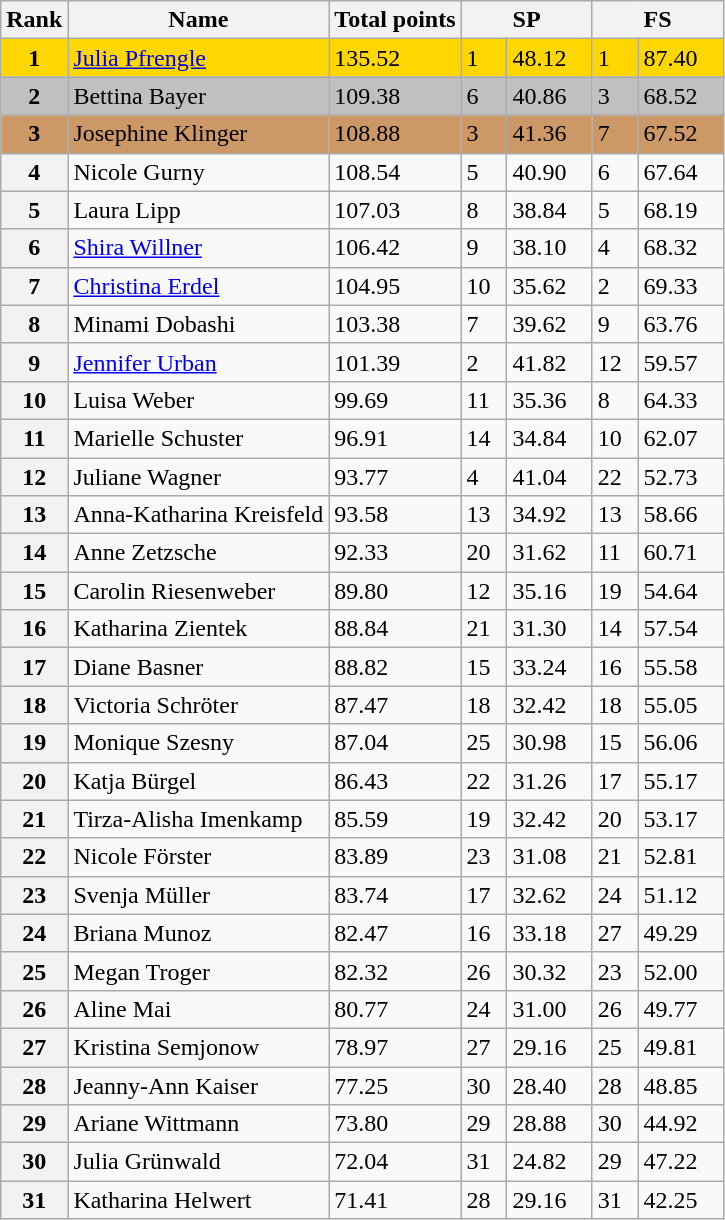<table class="wikitable">
<tr>
<th>Rank</th>
<th>Name</th>
<th>Total points</th>
<th colspan="2" width="80px">SP</th>
<th colspan="2" width="80px">FS</th>
</tr>
<tr bgcolor="gold">
<td align="center"><strong>1</strong></td>
<td><a href='#'>Julia Pfrengle</a></td>
<td>135.52</td>
<td>1</td>
<td>48.12</td>
<td>1</td>
<td>87.40</td>
</tr>
<tr bgcolor="silver">
<td align="center"><strong>2</strong></td>
<td>Bettina Bayer</td>
<td>109.38</td>
<td>6</td>
<td>40.86</td>
<td>3</td>
<td>68.52</td>
</tr>
<tr bgcolor="cc9966">
<td align="center"><strong>3</strong></td>
<td>Josephine Klinger</td>
<td>108.88</td>
<td>3</td>
<td>41.36</td>
<td>7</td>
<td>67.52</td>
</tr>
<tr>
<th>4</th>
<td>Nicole Gurny</td>
<td>108.54</td>
<td>5</td>
<td>40.90</td>
<td>6</td>
<td>67.64</td>
</tr>
<tr>
<th>5</th>
<td>Laura Lipp</td>
<td>107.03</td>
<td>8</td>
<td>38.84</td>
<td>5</td>
<td>68.19</td>
</tr>
<tr>
<th>6</th>
<td><a href='#'>Shira Willner</a></td>
<td>106.42</td>
<td>9</td>
<td>38.10</td>
<td>4</td>
<td>68.32</td>
</tr>
<tr>
<th>7</th>
<td><a href='#'>Christina Erdel</a></td>
<td>104.95</td>
<td>10</td>
<td>35.62</td>
<td>2</td>
<td>69.33</td>
</tr>
<tr>
<th>8</th>
<td>Minami Dobashi</td>
<td>103.38</td>
<td>7</td>
<td>39.62</td>
<td>9</td>
<td>63.76</td>
</tr>
<tr>
<th>9</th>
<td><a href='#'>Jennifer Urban</a></td>
<td>101.39</td>
<td>2</td>
<td>41.82</td>
<td>12</td>
<td>59.57</td>
</tr>
<tr>
<th>10</th>
<td>Luisa Weber</td>
<td>99.69</td>
<td>11</td>
<td>35.36</td>
<td>8</td>
<td>64.33</td>
</tr>
<tr>
<th>11</th>
<td>Marielle Schuster</td>
<td>96.91</td>
<td>14</td>
<td>34.84</td>
<td>10</td>
<td>62.07</td>
</tr>
<tr>
<th>12</th>
<td>Juliane Wagner</td>
<td>93.77</td>
<td>4</td>
<td>41.04</td>
<td>22</td>
<td>52.73</td>
</tr>
<tr>
<th>13</th>
<td>Anna-Katharina Kreisfeld</td>
<td>93.58</td>
<td>13</td>
<td>34.92</td>
<td>13</td>
<td>58.66</td>
</tr>
<tr>
<th>14</th>
<td>Anne Zetzsche</td>
<td>92.33</td>
<td>20</td>
<td>31.62</td>
<td>11</td>
<td>60.71</td>
</tr>
<tr>
<th>15</th>
<td>Carolin Riesenweber</td>
<td>89.80</td>
<td>12</td>
<td>35.16</td>
<td>19</td>
<td>54.64</td>
</tr>
<tr>
<th>16</th>
<td>Katharina Zientek</td>
<td>88.84</td>
<td>21</td>
<td>31.30</td>
<td>14</td>
<td>57.54</td>
</tr>
<tr>
<th>17</th>
<td>Diane Basner</td>
<td>88.82</td>
<td>15</td>
<td>33.24</td>
<td>16</td>
<td>55.58</td>
</tr>
<tr>
<th>18</th>
<td>Victoria Schröter</td>
<td>87.47</td>
<td>18</td>
<td>32.42</td>
<td>18</td>
<td>55.05</td>
</tr>
<tr>
<th>19</th>
<td>Monique Szesny</td>
<td>87.04</td>
<td>25</td>
<td>30.98</td>
<td>15</td>
<td>56.06</td>
</tr>
<tr>
<th>20</th>
<td>Katja Bürgel</td>
<td>86.43</td>
<td>22</td>
<td>31.26</td>
<td>17</td>
<td>55.17</td>
</tr>
<tr>
<th>21</th>
<td>Tirza-Alisha Imenkamp</td>
<td>85.59</td>
<td>19</td>
<td>32.42</td>
<td>20</td>
<td>53.17</td>
</tr>
<tr>
<th>22</th>
<td>Nicole Förster</td>
<td>83.89</td>
<td>23</td>
<td>31.08</td>
<td>21</td>
<td>52.81</td>
</tr>
<tr>
<th>23</th>
<td>Svenja Müller</td>
<td>83.74</td>
<td>17</td>
<td>32.62</td>
<td>24</td>
<td>51.12</td>
</tr>
<tr>
<th>24</th>
<td>Briana Munoz</td>
<td>82.47</td>
<td>16</td>
<td>33.18</td>
<td>27</td>
<td>49.29</td>
</tr>
<tr>
<th>25</th>
<td>Megan Troger</td>
<td>82.32</td>
<td>26</td>
<td>30.32</td>
<td>23</td>
<td>52.00</td>
</tr>
<tr>
<th>26</th>
<td>Aline Mai</td>
<td>80.77</td>
<td>24</td>
<td>31.00</td>
<td>26</td>
<td>49.77</td>
</tr>
<tr>
<th>27</th>
<td>Kristina Semjonow</td>
<td>78.97</td>
<td>27</td>
<td>29.16</td>
<td>25</td>
<td>49.81</td>
</tr>
<tr>
<th>28</th>
<td>Jeanny-Ann Kaiser</td>
<td>77.25</td>
<td>30</td>
<td>28.40</td>
<td>28</td>
<td>48.85</td>
</tr>
<tr>
<th>29</th>
<td>Ariane Wittmann</td>
<td>73.80</td>
<td>29</td>
<td>28.88</td>
<td>30</td>
<td>44.92</td>
</tr>
<tr>
<th>30</th>
<td>Julia Grünwald</td>
<td>72.04</td>
<td>31</td>
<td>24.82</td>
<td>29</td>
<td>47.22</td>
</tr>
<tr>
<th>31</th>
<td>Katharina Helwert</td>
<td>71.41</td>
<td>28</td>
<td>29.16</td>
<td>31</td>
<td>42.25</td>
</tr>
</table>
